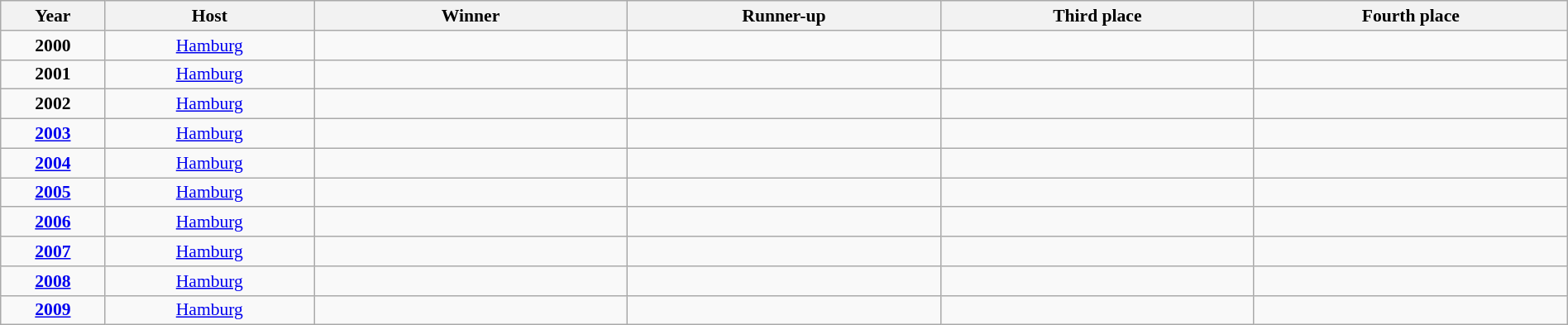<table class="wikitable" style="font-size:90%; width: 100%; text-align: center;">
<tr>
<th width=5%>Year</th>
<th width=10%>Host</th>
<th width=15%>Winner</th>
<th width=15%>Runner-up</th>
<th width=15%>Third place</th>
<th width=15%>Fourth place</th>
</tr>
<tr>
<td><strong>2000</strong></td>
<td><a href='#'>Hamburg</a></td>
<td><strong></strong></td>
<td></td>
<td></td>
<td></td>
</tr>
<tr>
<td><strong>2001</strong></td>
<td><a href='#'>Hamburg</a></td>
<td><strong></strong></td>
<td></td>
<td></td>
<td></td>
</tr>
<tr>
<td><strong>2002</strong></td>
<td><a href='#'>Hamburg</a></td>
<td><strong></strong></td>
<td></td>
<td></td>
<td></td>
</tr>
<tr>
<td><strong><a href='#'>2003</a></strong></td>
<td><a href='#'>Hamburg</a></td>
<td><strong></strong></td>
<td></td>
<td></td>
<td></td>
</tr>
<tr>
<td><strong><a href='#'>2004</a></strong></td>
<td><a href='#'>Hamburg</a></td>
<td><strong></strong></td>
<td></td>
<td></td>
<td></td>
</tr>
<tr>
<td><strong><a href='#'>2005</a></strong></td>
<td><a href='#'>Hamburg</a></td>
<td><strong></strong></td>
<td></td>
<td></td>
<td></td>
</tr>
<tr>
<td><strong><a href='#'>2006</a></strong></td>
<td><a href='#'>Hamburg</a></td>
<td><strong></strong></td>
<td></td>
<td></td>
<td></td>
</tr>
<tr>
<td><strong><a href='#'>2007</a></strong></td>
<td><a href='#'>Hamburg</a></td>
<td><strong></strong></td>
<td></td>
<td></td>
<td></td>
</tr>
<tr>
<td><strong><a href='#'>2008</a></strong></td>
<td><a href='#'>Hamburg</a></td>
<td><strong></strong></td>
<td></td>
<td></td>
<td></td>
</tr>
<tr>
<td><strong><a href='#'>2009</a></strong></td>
<td><a href='#'>Hamburg</a></td>
<td><strong></strong></td>
<td></td>
<td></td>
<td></td>
</tr>
</table>
